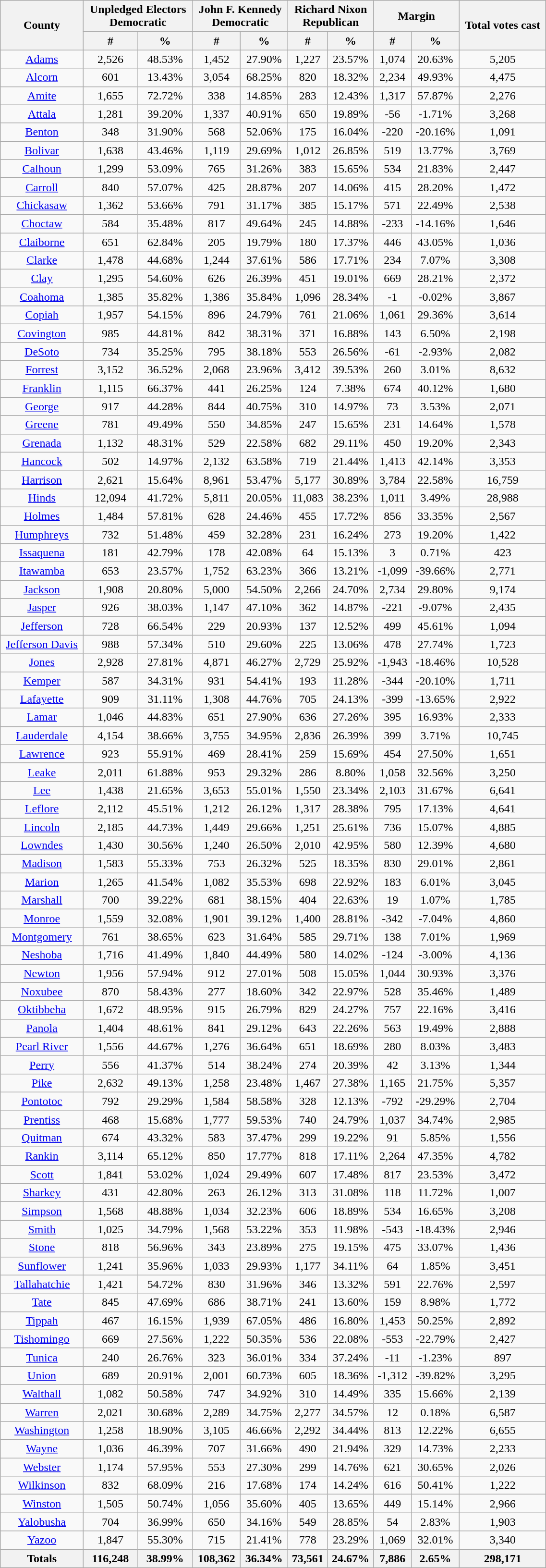<table width="60%" class="wikitable sortable">
<tr>
<th rowspan="2">County</th>
<th colspan="2">Unpledged Electors<br>Democratic</th>
<th colspan="2">John F. Kennedy<br>Democratic</th>
<th colspan="2">Richard Nixon<br>Republican</th>
<th colspan="2">Margin</th>
<th rowspan="2">Total votes cast</th>
</tr>
<tr>
<th style="text-align:center;" data-sort-type="number">#</th>
<th style="text-align:center;" data-sort-type="number">%</th>
<th style="text-align:center;" data-sort-type="number">#</th>
<th style="text-align:center;" data-sort-type="number">%</th>
<th style="text-align:center;" data-sort-type="number">#</th>
<th style="text-align:center;" data-sort-type="number">%</th>
<th style="text-align:center;" data-sort-type="number">#</th>
<th style="text-align:center;" data-sort-type="number">%</th>
</tr>
<tr style="text-align:center;">
<td><a href='#'>Adams</a></td>
<td>2,526</td>
<td>48.53%</td>
<td>1,452</td>
<td>27.90%</td>
<td>1,227</td>
<td>23.57%</td>
<td>1,074</td>
<td>20.63%</td>
<td>5,205</td>
</tr>
<tr style="text-align:center;">
<td><a href='#'>Alcorn</a></td>
<td>601</td>
<td>13.43%</td>
<td>3,054</td>
<td>68.25%</td>
<td>820</td>
<td>18.32%</td>
<td>2,234</td>
<td>49.93%</td>
<td>4,475</td>
</tr>
<tr style="text-align:center;">
<td><a href='#'>Amite</a></td>
<td>1,655</td>
<td>72.72%</td>
<td>338</td>
<td>14.85%</td>
<td>283</td>
<td>12.43%</td>
<td>1,317</td>
<td>57.87%</td>
<td>2,276</td>
</tr>
<tr style="text-align:center;">
<td><a href='#'>Attala</a></td>
<td>1,281</td>
<td>39.20%</td>
<td>1,337</td>
<td>40.91%</td>
<td>650</td>
<td>19.89%</td>
<td>-56</td>
<td>-1.71%</td>
<td>3,268</td>
</tr>
<tr style="text-align:center;">
<td><a href='#'>Benton</a></td>
<td>348</td>
<td>31.90%</td>
<td>568</td>
<td>52.06%</td>
<td>175</td>
<td>16.04%</td>
<td>-220</td>
<td>-20.16%</td>
<td>1,091</td>
</tr>
<tr style="text-align:center;">
<td><a href='#'>Bolivar</a></td>
<td>1,638</td>
<td>43.46%</td>
<td>1,119</td>
<td>29.69%</td>
<td>1,012</td>
<td>26.85%</td>
<td>519</td>
<td>13.77%</td>
<td>3,769</td>
</tr>
<tr style="text-align:center;">
<td><a href='#'>Calhoun</a></td>
<td>1,299</td>
<td>53.09%</td>
<td>765</td>
<td>31.26%</td>
<td>383</td>
<td>15.65%</td>
<td>534</td>
<td>21.83%</td>
<td>2,447</td>
</tr>
<tr style="text-align:center;">
<td><a href='#'>Carroll</a></td>
<td>840</td>
<td>57.07%</td>
<td>425</td>
<td>28.87%</td>
<td>207</td>
<td>14.06%</td>
<td>415</td>
<td>28.20%</td>
<td>1,472</td>
</tr>
<tr style="text-align:center;">
<td><a href='#'>Chickasaw</a></td>
<td>1,362</td>
<td>53.66%</td>
<td>791</td>
<td>31.17%</td>
<td>385</td>
<td>15.17%</td>
<td>571</td>
<td>22.49%</td>
<td>2,538</td>
</tr>
<tr style="text-align:center;">
<td><a href='#'>Choctaw</a></td>
<td>584</td>
<td>35.48%</td>
<td>817</td>
<td>49.64%</td>
<td>245</td>
<td>14.88%</td>
<td>-233</td>
<td>-14.16%</td>
<td>1,646</td>
</tr>
<tr style="text-align:center;">
<td><a href='#'>Claiborne</a></td>
<td>651</td>
<td>62.84%</td>
<td>205</td>
<td>19.79%</td>
<td>180</td>
<td>17.37%</td>
<td>446</td>
<td>43.05%</td>
<td>1,036</td>
</tr>
<tr style="text-align:center;">
<td><a href='#'>Clarke</a></td>
<td>1,478</td>
<td>44.68%</td>
<td>1,244</td>
<td>37.61%</td>
<td>586</td>
<td>17.71%</td>
<td>234</td>
<td>7.07%</td>
<td>3,308</td>
</tr>
<tr style="text-align:center;">
<td><a href='#'>Clay</a></td>
<td>1,295</td>
<td>54.60%</td>
<td>626</td>
<td>26.39%</td>
<td>451</td>
<td>19.01%</td>
<td>669</td>
<td>28.21%</td>
<td>2,372</td>
</tr>
<tr style="text-align:center;">
<td><a href='#'>Coahoma</a></td>
<td>1,385</td>
<td>35.82%</td>
<td>1,386</td>
<td>35.84%</td>
<td>1,096</td>
<td>28.34%</td>
<td>-1</td>
<td>-0.02%</td>
<td>3,867</td>
</tr>
<tr style="text-align:center;">
<td><a href='#'>Copiah</a></td>
<td>1,957</td>
<td>54.15%</td>
<td>896</td>
<td>24.79%</td>
<td>761</td>
<td>21.06%</td>
<td>1,061</td>
<td>29.36%</td>
<td>3,614</td>
</tr>
<tr style="text-align:center;">
<td><a href='#'>Covington</a></td>
<td>985</td>
<td>44.81%</td>
<td>842</td>
<td>38.31%</td>
<td>371</td>
<td>16.88%</td>
<td>143</td>
<td>6.50%</td>
<td>2,198</td>
</tr>
<tr style="text-align:center;">
<td><a href='#'>DeSoto</a></td>
<td>734</td>
<td>35.25%</td>
<td>795</td>
<td>38.18%</td>
<td>553</td>
<td>26.56%</td>
<td>-61</td>
<td>-2.93%</td>
<td>2,082</td>
</tr>
<tr style="text-align:center;">
<td><a href='#'>Forrest</a></td>
<td>3,152</td>
<td>36.52%</td>
<td>2,068</td>
<td>23.96%</td>
<td>3,412</td>
<td>39.53%</td>
<td>260</td>
<td>3.01%</td>
<td>8,632</td>
</tr>
<tr style="text-align:center;">
<td><a href='#'>Franklin</a></td>
<td>1,115</td>
<td>66.37%</td>
<td>441</td>
<td>26.25%</td>
<td>124</td>
<td>7.38%</td>
<td>674</td>
<td>40.12%</td>
<td>1,680</td>
</tr>
<tr style="text-align:center;">
<td><a href='#'>George</a></td>
<td>917</td>
<td>44.28%</td>
<td>844</td>
<td>40.75%</td>
<td>310</td>
<td>14.97%</td>
<td>73</td>
<td>3.53%</td>
<td>2,071</td>
</tr>
<tr style="text-align:center;">
<td><a href='#'>Greene</a></td>
<td>781</td>
<td>49.49%</td>
<td>550</td>
<td>34.85%</td>
<td>247</td>
<td>15.65%</td>
<td>231</td>
<td>14.64%</td>
<td>1,578</td>
</tr>
<tr style="text-align:center;">
<td><a href='#'>Grenada</a></td>
<td>1,132</td>
<td>48.31%</td>
<td>529</td>
<td>22.58%</td>
<td>682</td>
<td>29.11%</td>
<td>450</td>
<td>19.20%</td>
<td>2,343</td>
</tr>
<tr style="text-align:center;">
<td><a href='#'>Hancock</a></td>
<td>502</td>
<td>14.97%</td>
<td>2,132</td>
<td>63.58%</td>
<td>719</td>
<td>21.44%</td>
<td>1,413</td>
<td>42.14%</td>
<td>3,353</td>
</tr>
<tr style="text-align:center;">
<td><a href='#'>Harrison</a></td>
<td>2,621</td>
<td>15.64%</td>
<td>8,961</td>
<td>53.47%</td>
<td>5,177</td>
<td>30.89%</td>
<td>3,784</td>
<td>22.58%</td>
<td>16,759</td>
</tr>
<tr style="text-align:center;">
<td><a href='#'>Hinds</a></td>
<td>12,094</td>
<td>41.72%</td>
<td>5,811</td>
<td>20.05%</td>
<td>11,083</td>
<td>38.23%</td>
<td>1,011</td>
<td>3.49%</td>
<td>28,988</td>
</tr>
<tr style="text-align:center;">
<td><a href='#'>Holmes</a></td>
<td>1,484</td>
<td>57.81%</td>
<td>628</td>
<td>24.46%</td>
<td>455</td>
<td>17.72%</td>
<td>856</td>
<td>33.35%</td>
<td>2,567</td>
</tr>
<tr style="text-align:center;">
<td><a href='#'>Humphreys</a></td>
<td>732</td>
<td>51.48%</td>
<td>459</td>
<td>32.28%</td>
<td>231</td>
<td>16.24%</td>
<td>273</td>
<td>19.20%</td>
<td>1,422</td>
</tr>
<tr style="text-align:center;">
<td><a href='#'>Issaquena</a></td>
<td>181</td>
<td>42.79%</td>
<td>178</td>
<td>42.08%</td>
<td>64</td>
<td>15.13%</td>
<td>3</td>
<td>0.71%</td>
<td>423</td>
</tr>
<tr style="text-align:center;">
<td><a href='#'>Itawamba</a></td>
<td>653</td>
<td>23.57%</td>
<td>1,752</td>
<td>63.23%</td>
<td>366</td>
<td>13.21%</td>
<td>-1,099</td>
<td>-39.66%</td>
<td>2,771</td>
</tr>
<tr style="text-align:center;">
<td><a href='#'>Jackson</a></td>
<td>1,908</td>
<td>20.80%</td>
<td>5,000</td>
<td>54.50%</td>
<td>2,266</td>
<td>24.70%</td>
<td>2,734</td>
<td>29.80%</td>
<td>9,174</td>
</tr>
<tr style="text-align:center;">
<td><a href='#'>Jasper</a></td>
<td>926</td>
<td>38.03%</td>
<td>1,147</td>
<td>47.10%</td>
<td>362</td>
<td>14.87%</td>
<td>-221</td>
<td>-9.07%</td>
<td>2,435</td>
</tr>
<tr style="text-align:center;">
<td><a href='#'>Jefferson</a></td>
<td>728</td>
<td>66.54%</td>
<td>229</td>
<td>20.93%</td>
<td>137</td>
<td>12.52%</td>
<td>499</td>
<td>45.61%</td>
<td>1,094</td>
</tr>
<tr style="text-align:center;">
<td><a href='#'>Jefferson Davis</a></td>
<td>988</td>
<td>57.34%</td>
<td>510</td>
<td>29.60%</td>
<td>225</td>
<td>13.06%</td>
<td>478</td>
<td>27.74%</td>
<td>1,723</td>
</tr>
<tr style="text-align:center;">
<td><a href='#'>Jones</a></td>
<td>2,928</td>
<td>27.81%</td>
<td>4,871</td>
<td>46.27%</td>
<td>2,729</td>
<td>25.92%</td>
<td>-1,943</td>
<td>-18.46%</td>
<td>10,528</td>
</tr>
<tr style="text-align:center;">
<td><a href='#'>Kemper</a></td>
<td>587</td>
<td>34.31%</td>
<td>931</td>
<td>54.41%</td>
<td>193</td>
<td>11.28%</td>
<td>-344</td>
<td>-20.10%</td>
<td>1,711</td>
</tr>
<tr style="text-align:center;">
<td><a href='#'>Lafayette</a></td>
<td>909</td>
<td>31.11%</td>
<td>1,308</td>
<td>44.76%</td>
<td>705</td>
<td>24.13%</td>
<td>-399</td>
<td>-13.65%</td>
<td>2,922</td>
</tr>
<tr style="text-align:center;">
<td><a href='#'>Lamar</a></td>
<td>1,046</td>
<td>44.83%</td>
<td>651</td>
<td>27.90%</td>
<td>636</td>
<td>27.26%</td>
<td>395</td>
<td>16.93%</td>
<td>2,333</td>
</tr>
<tr style="text-align:center;">
<td><a href='#'>Lauderdale</a></td>
<td>4,154</td>
<td>38.66%</td>
<td>3,755</td>
<td>34.95%</td>
<td>2,836</td>
<td>26.39%</td>
<td>399</td>
<td>3.71%</td>
<td>10,745</td>
</tr>
<tr style="text-align:center;">
<td><a href='#'>Lawrence</a></td>
<td>923</td>
<td>55.91%</td>
<td>469</td>
<td>28.41%</td>
<td>259</td>
<td>15.69%</td>
<td>454</td>
<td>27.50%</td>
<td>1,651</td>
</tr>
<tr style="text-align:center;">
<td><a href='#'>Leake</a></td>
<td>2,011</td>
<td>61.88%</td>
<td>953</td>
<td>29.32%</td>
<td>286</td>
<td>8.80%</td>
<td>1,058</td>
<td>32.56%</td>
<td>3,250</td>
</tr>
<tr style="text-align:center;">
<td><a href='#'>Lee</a></td>
<td>1,438</td>
<td>21.65%</td>
<td>3,653</td>
<td>55.01%</td>
<td>1,550</td>
<td>23.34%</td>
<td>2,103</td>
<td>31.67%</td>
<td>6,641</td>
</tr>
<tr style="text-align:center;">
<td><a href='#'>Leflore</a></td>
<td>2,112</td>
<td>45.51%</td>
<td>1,212</td>
<td>26.12%</td>
<td>1,317</td>
<td>28.38%</td>
<td>795</td>
<td>17.13%</td>
<td>4,641</td>
</tr>
<tr style="text-align:center;">
<td><a href='#'>Lincoln</a></td>
<td>2,185</td>
<td>44.73%</td>
<td>1,449</td>
<td>29.66%</td>
<td>1,251</td>
<td>25.61%</td>
<td>736</td>
<td>15.07%</td>
<td>4,885</td>
</tr>
<tr style="text-align:center;">
<td><a href='#'>Lowndes</a></td>
<td>1,430</td>
<td>30.56%</td>
<td>1,240</td>
<td>26.50%</td>
<td>2,010</td>
<td>42.95%</td>
<td>580</td>
<td>12.39%</td>
<td>4,680</td>
</tr>
<tr style="text-align:center;">
<td><a href='#'>Madison</a></td>
<td>1,583</td>
<td>55.33%</td>
<td>753</td>
<td>26.32%</td>
<td>525</td>
<td>18.35%</td>
<td>830</td>
<td>29.01%</td>
<td>2,861</td>
</tr>
<tr style="text-align:center;">
<td><a href='#'>Marion</a></td>
<td>1,265</td>
<td>41.54%</td>
<td>1,082</td>
<td>35.53%</td>
<td>698</td>
<td>22.92%</td>
<td>183</td>
<td>6.01%</td>
<td>3,045</td>
</tr>
<tr style="text-align:center;">
<td><a href='#'>Marshall</a></td>
<td>700</td>
<td>39.22%</td>
<td>681</td>
<td>38.15%</td>
<td>404</td>
<td>22.63%</td>
<td>19</td>
<td>1.07%</td>
<td>1,785</td>
</tr>
<tr style="text-align:center;">
<td><a href='#'>Monroe</a></td>
<td>1,559</td>
<td>32.08%</td>
<td>1,901</td>
<td>39.12%</td>
<td>1,400</td>
<td>28.81%</td>
<td>-342</td>
<td>-7.04%</td>
<td>4,860</td>
</tr>
<tr style="text-align:center;">
<td><a href='#'>Montgomery</a></td>
<td>761</td>
<td>38.65%</td>
<td>623</td>
<td>31.64%</td>
<td>585</td>
<td>29.71%</td>
<td>138</td>
<td>7.01%</td>
<td>1,969</td>
</tr>
<tr style="text-align:center;">
<td><a href='#'>Neshoba</a></td>
<td>1,716</td>
<td>41.49%</td>
<td>1,840</td>
<td>44.49%</td>
<td>580</td>
<td>14.02%</td>
<td>-124</td>
<td>-3.00%</td>
<td>4,136</td>
</tr>
<tr style="text-align:center;">
<td><a href='#'>Newton</a></td>
<td>1,956</td>
<td>57.94%</td>
<td>912</td>
<td>27.01%</td>
<td>508</td>
<td>15.05%</td>
<td>1,044</td>
<td>30.93%</td>
<td>3,376</td>
</tr>
<tr style="text-align:center;">
<td><a href='#'>Noxubee</a></td>
<td>870</td>
<td>58.43%</td>
<td>277</td>
<td>18.60%</td>
<td>342</td>
<td>22.97%</td>
<td>528</td>
<td>35.46%</td>
<td>1,489</td>
</tr>
<tr style="text-align:center;">
<td><a href='#'>Oktibbeha</a></td>
<td>1,672</td>
<td>48.95%</td>
<td>915</td>
<td>26.79%</td>
<td>829</td>
<td>24.27%</td>
<td>757</td>
<td>22.16%</td>
<td>3,416</td>
</tr>
<tr style="text-align:center;">
<td><a href='#'>Panola</a></td>
<td>1,404</td>
<td>48.61%</td>
<td>841</td>
<td>29.12%</td>
<td>643</td>
<td>22.26%</td>
<td>563</td>
<td>19.49%</td>
<td>2,888</td>
</tr>
<tr style="text-align:center;">
<td><a href='#'>Pearl River</a></td>
<td>1,556</td>
<td>44.67%</td>
<td>1,276</td>
<td>36.64%</td>
<td>651</td>
<td>18.69%</td>
<td>280</td>
<td>8.03%</td>
<td>3,483</td>
</tr>
<tr style="text-align:center;">
<td><a href='#'>Perry</a></td>
<td>556</td>
<td>41.37%</td>
<td>514</td>
<td>38.24%</td>
<td>274</td>
<td>20.39%</td>
<td>42</td>
<td>3.13%</td>
<td>1,344</td>
</tr>
<tr style="text-align:center;">
<td><a href='#'>Pike</a></td>
<td>2,632</td>
<td>49.13%</td>
<td>1,258</td>
<td>23.48%</td>
<td>1,467</td>
<td>27.38%</td>
<td>1,165</td>
<td>21.75%</td>
<td>5,357</td>
</tr>
<tr style="text-align:center;">
<td><a href='#'>Pontotoc</a></td>
<td>792</td>
<td>29.29%</td>
<td>1,584</td>
<td>58.58%</td>
<td>328</td>
<td>12.13%</td>
<td>-792</td>
<td>-29.29%</td>
<td>2,704</td>
</tr>
<tr style="text-align:center;">
<td><a href='#'>Prentiss</a></td>
<td>468</td>
<td>15.68%</td>
<td>1,777</td>
<td>59.53%</td>
<td>740</td>
<td>24.79%</td>
<td>1,037</td>
<td>34.74%</td>
<td>2,985</td>
</tr>
<tr style="text-align:center;">
<td><a href='#'>Quitman</a></td>
<td>674</td>
<td>43.32%</td>
<td>583</td>
<td>37.47%</td>
<td>299</td>
<td>19.22%</td>
<td>91</td>
<td>5.85%</td>
<td>1,556</td>
</tr>
<tr style="text-align:center;">
<td><a href='#'>Rankin</a></td>
<td>3,114</td>
<td>65.12%</td>
<td>850</td>
<td>17.77%</td>
<td>818</td>
<td>17.11%</td>
<td>2,264</td>
<td>47.35%</td>
<td>4,782</td>
</tr>
<tr style="text-align:center;">
<td><a href='#'>Scott</a></td>
<td>1,841</td>
<td>53.02%</td>
<td>1,024</td>
<td>29.49%</td>
<td>607</td>
<td>17.48%</td>
<td>817</td>
<td>23.53%</td>
<td>3,472</td>
</tr>
<tr style="text-align:center;">
<td><a href='#'>Sharkey</a></td>
<td>431</td>
<td>42.80%</td>
<td>263</td>
<td>26.12%</td>
<td>313</td>
<td>31.08%</td>
<td>118</td>
<td>11.72%</td>
<td>1,007</td>
</tr>
<tr style="text-align:center;">
<td><a href='#'>Simpson</a></td>
<td>1,568</td>
<td>48.88%</td>
<td>1,034</td>
<td>32.23%</td>
<td>606</td>
<td>18.89%</td>
<td>534</td>
<td>16.65%</td>
<td>3,208</td>
</tr>
<tr style="text-align:center;">
<td><a href='#'>Smith</a></td>
<td>1,025</td>
<td>34.79%</td>
<td>1,568</td>
<td>53.22%</td>
<td>353</td>
<td>11.98%</td>
<td>-543</td>
<td>-18.43%</td>
<td>2,946</td>
</tr>
<tr style="text-align:center;">
<td><a href='#'>Stone</a></td>
<td>818</td>
<td>56.96%</td>
<td>343</td>
<td>23.89%</td>
<td>275</td>
<td>19.15%</td>
<td>475</td>
<td>33.07%</td>
<td>1,436</td>
</tr>
<tr style="text-align:center;">
<td><a href='#'>Sunflower</a></td>
<td>1,241</td>
<td>35.96%</td>
<td>1,033</td>
<td>29.93%</td>
<td>1,177</td>
<td>34.11%</td>
<td>64</td>
<td>1.85%</td>
<td>3,451</td>
</tr>
<tr style="text-align:center;">
<td><a href='#'>Tallahatchie</a></td>
<td>1,421</td>
<td>54.72%</td>
<td>830</td>
<td>31.96%</td>
<td>346</td>
<td>13.32%</td>
<td>591</td>
<td>22.76%</td>
<td>2,597</td>
</tr>
<tr style="text-align:center;">
<td><a href='#'>Tate</a></td>
<td>845</td>
<td>47.69%</td>
<td>686</td>
<td>38.71%</td>
<td>241</td>
<td>13.60%</td>
<td>159</td>
<td>8.98%</td>
<td>1,772</td>
</tr>
<tr style="text-align:center;">
<td><a href='#'>Tippah</a></td>
<td>467</td>
<td>16.15%</td>
<td>1,939</td>
<td>67.05%</td>
<td>486</td>
<td>16.80%</td>
<td>1,453</td>
<td>50.25%</td>
<td>2,892</td>
</tr>
<tr style="text-align:center;">
<td><a href='#'>Tishomingo</a></td>
<td>669</td>
<td>27.56%</td>
<td>1,222</td>
<td>50.35%</td>
<td>536</td>
<td>22.08%</td>
<td>-553</td>
<td>-22.79%</td>
<td>2,427</td>
</tr>
<tr style="text-align:center;">
<td><a href='#'>Tunica</a></td>
<td>240</td>
<td>26.76%</td>
<td>323</td>
<td>36.01%</td>
<td>334</td>
<td>37.24%</td>
<td>-11</td>
<td>-1.23%</td>
<td>897</td>
</tr>
<tr style="text-align:center;">
<td><a href='#'>Union</a></td>
<td>689</td>
<td>20.91%</td>
<td>2,001</td>
<td>60.73%</td>
<td>605</td>
<td>18.36%</td>
<td>-1,312</td>
<td>-39.82%</td>
<td>3,295</td>
</tr>
<tr style="text-align:center;">
<td><a href='#'>Walthall</a></td>
<td>1,082</td>
<td>50.58%</td>
<td>747</td>
<td>34.92%</td>
<td>310</td>
<td>14.49%</td>
<td>335</td>
<td>15.66%</td>
<td>2,139</td>
</tr>
<tr style="text-align:center;">
<td><a href='#'>Warren</a></td>
<td>2,021</td>
<td>30.68%</td>
<td>2,289</td>
<td>34.75%</td>
<td>2,277</td>
<td>34.57%</td>
<td>12</td>
<td>0.18%</td>
<td>6,587</td>
</tr>
<tr style="text-align:center;">
<td><a href='#'>Washington</a></td>
<td>1,258</td>
<td>18.90%</td>
<td>3,105</td>
<td>46.66%</td>
<td>2,292</td>
<td>34.44%</td>
<td>813</td>
<td>12.22%</td>
<td>6,655</td>
</tr>
<tr style="text-align:center;">
<td><a href='#'>Wayne</a></td>
<td>1,036</td>
<td>46.39%</td>
<td>707</td>
<td>31.66%</td>
<td>490</td>
<td>21.94%</td>
<td>329</td>
<td>14.73%</td>
<td>2,233</td>
</tr>
<tr style="text-align:center;">
<td><a href='#'>Webster</a></td>
<td>1,174</td>
<td>57.95%</td>
<td>553</td>
<td>27.30%</td>
<td>299</td>
<td>14.76%</td>
<td>621</td>
<td>30.65%</td>
<td>2,026</td>
</tr>
<tr style="text-align:center;">
<td><a href='#'>Wilkinson</a></td>
<td>832</td>
<td>68.09%</td>
<td>216</td>
<td>17.68%</td>
<td>174</td>
<td>14.24%</td>
<td>616</td>
<td>50.41%</td>
<td>1,222</td>
</tr>
<tr style="text-align:center;">
<td><a href='#'>Winston</a></td>
<td>1,505</td>
<td>50.74%</td>
<td>1,056</td>
<td>35.60%</td>
<td>405</td>
<td>13.65%</td>
<td>449</td>
<td>15.14%</td>
<td>2,966</td>
</tr>
<tr style="text-align:center;">
<td><a href='#'>Yalobusha</a></td>
<td>704</td>
<td>36.99%</td>
<td>650</td>
<td>34.16%</td>
<td>549</td>
<td>28.85%</td>
<td>54</td>
<td>2.83%</td>
<td>1,903</td>
</tr>
<tr style="text-align:center;">
<td><a href='#'>Yazoo</a></td>
<td>1,847</td>
<td>55.30%</td>
<td>715</td>
<td>21.41%</td>
<td>778</td>
<td>23.29%</td>
<td>1,069</td>
<td>32.01%</td>
<td>3,340</td>
</tr>
<tr>
<th>Totals</th>
<th>116,248</th>
<th>38.99%</th>
<th>108,362</th>
<th>36.34%</th>
<th>73,561</th>
<th>24.67%</th>
<th>7,886</th>
<th>2.65%</th>
<th>298,171</th>
</tr>
</table>
